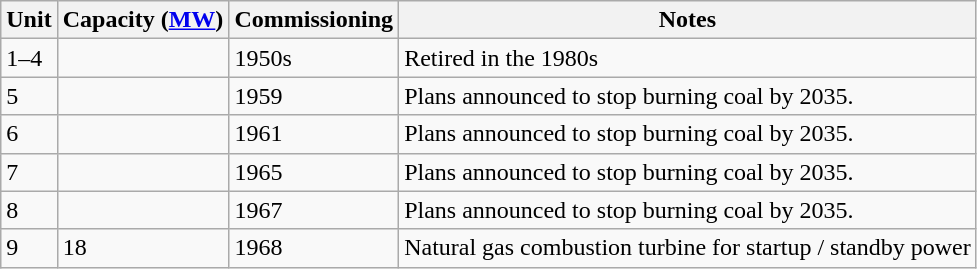<table class="sortable wikitable">
<tr>
<th>Unit</th>
<th>Capacity (<a href='#'>MW</a>)</th>
<th>Commissioning</th>
<th>Notes</th>
</tr>
<tr>
<td>1–4</td>
<td></td>
<td>1950s</td>
<td>Retired in the 1980s</td>
</tr>
<tr>
<td>5</td>
<td></td>
<td>1959</td>
<td>Plans announced to stop burning coal by 2035.</td>
</tr>
<tr>
<td>6</td>
<td></td>
<td>1961</td>
<td>Plans announced to stop burning coal by 2035.</td>
</tr>
<tr>
<td>7</td>
<td></td>
<td>1965</td>
<td>Plans announced to stop burning coal by 2035.</td>
</tr>
<tr>
<td>8</td>
<td></td>
<td>1967</td>
<td>Plans announced to stop burning coal by 2035.</td>
</tr>
<tr>
<td>9</td>
<td>18</td>
<td>1968</td>
<td>Natural gas combustion turbine for startup / standby power</td>
</tr>
</table>
